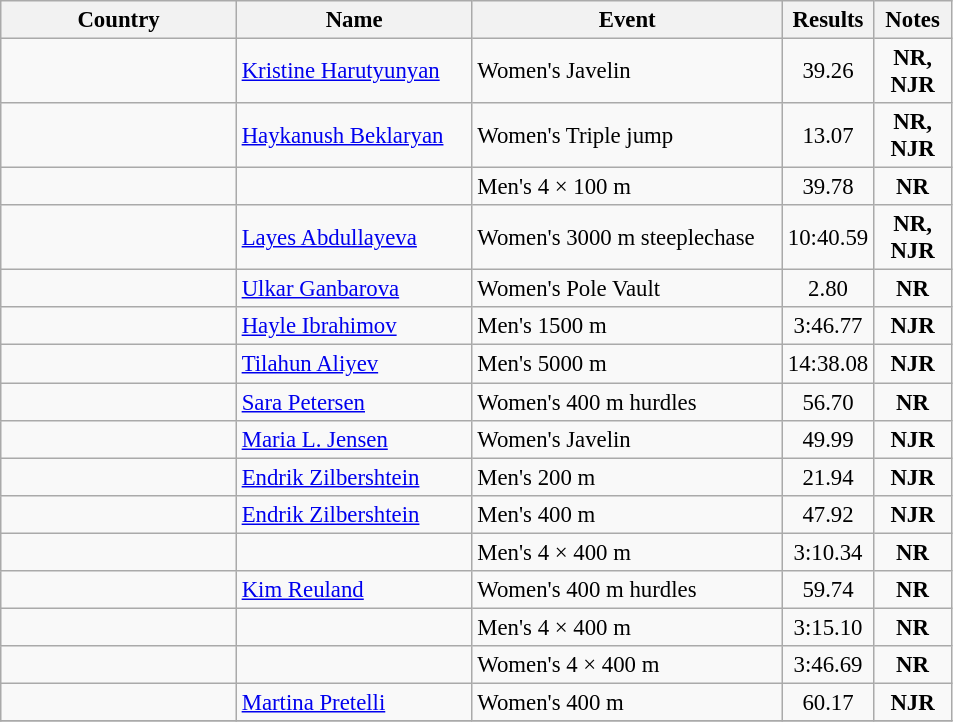<table class="wikitable" style="text-align: center; font-size:95%">
<tr>
<th width="150">Country</th>
<th width="150">Name</th>
<th width="200">Event</th>
<th width="25">Results</th>
<th width="45">Notes</th>
</tr>
<tr>
<td align="left"></td>
<td align="left"><a href='#'>Kristine Harutyunyan</a></td>
<td align="left">Women's Javelin</td>
<td>39.26</td>
<td><strong>NR, NJR</strong></td>
</tr>
<tr>
<td align="left"></td>
<td align="left"><a href='#'>Haykanush Beklaryan</a></td>
<td align="left">Women's Triple jump</td>
<td>13.07</td>
<td><strong>NR, NJR</strong></td>
</tr>
<tr>
<td align="left"></td>
<td></td>
<td align="left">Men's 4 × 100 m</td>
<td>39.78</td>
<td><strong>NR</strong></td>
</tr>
<tr>
<td align="left"></td>
<td align="left"><a href='#'>Layes Abdullayeva</a></td>
<td align="left">Women's 3000 m steeplechase</td>
<td>10:40.59</td>
<td><strong>NR, NJR</strong></td>
</tr>
<tr>
<td align="left"></td>
<td align="left"><a href='#'>Ulkar Ganbarova</a></td>
<td align="left">Women's Pole Vault</td>
<td>2.80</td>
<td><strong>NR</strong></td>
</tr>
<tr>
<td align="left"></td>
<td align="left"><a href='#'>Hayle Ibrahimov</a></td>
<td align="left">Men's 1500 m</td>
<td>3:46.77</td>
<td><strong>NJR</strong></td>
</tr>
<tr>
<td align="left"></td>
<td align="left"><a href='#'>Tilahun Aliyev</a></td>
<td align="left">Men's 5000 m</td>
<td>14:38.08</td>
<td><strong>NJR</strong></td>
</tr>
<tr>
<td align="left"></td>
<td align="left"><a href='#'>Sara Petersen</a></td>
<td align="left">Women's 400 m hurdles</td>
<td>56.70</td>
<td><strong>NR</strong></td>
</tr>
<tr>
<td align="left"></td>
<td align="left"><a href='#'>Maria L. Jensen</a></td>
<td align="left">Women's Javelin</td>
<td>49.99</td>
<td><strong>NJR</strong></td>
</tr>
<tr>
<td align="left"></td>
<td align="left"><a href='#'>Endrik Zilbershtein</a></td>
<td align="left">Men's 200 m</td>
<td>21.94</td>
<td><strong>NJR</strong></td>
</tr>
<tr>
<td align="left"></td>
<td align="left"><a href='#'>Endrik Zilbershtein</a></td>
<td align="left">Men's 400 m</td>
<td>47.92</td>
<td><strong>NJR</strong></td>
</tr>
<tr>
<td align="left"></td>
<td></td>
<td align="left">Men's 4 × 400 m</td>
<td>3:10.34</td>
<td><strong>NR</strong></td>
</tr>
<tr>
<td align="left"></td>
<td align="left"><a href='#'>Kim Reuland</a></td>
<td align="left">Women's 400 m hurdles</td>
<td>59.74</td>
<td><strong>NR</strong></td>
</tr>
<tr>
<td align="left"></td>
<td></td>
<td align="left">Men's 4 × 400 m</td>
<td>3:15.10</td>
<td><strong>NR</strong></td>
</tr>
<tr>
<td align="left"></td>
<td></td>
<td align="left">Women's 4 × 400 m</td>
<td>3:46.69</td>
<td><strong>NR</strong></td>
</tr>
<tr>
<td align="left"></td>
<td align="left"><a href='#'>Martina Pretelli</a></td>
<td align="left">Women's 400 m</td>
<td>60.17</td>
<td><strong>NJR</strong></td>
</tr>
<tr>
</tr>
</table>
